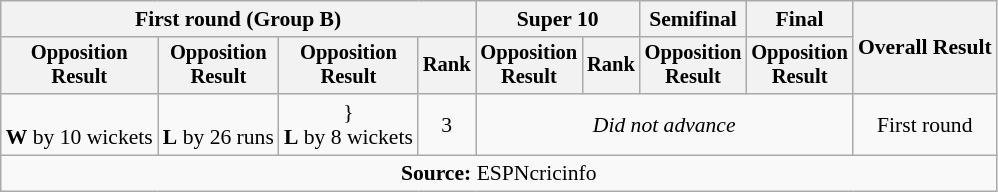<table class=wikitable style=font-size:90%;text-align:center>
<tr>
<th colspan=4>First round (Group B)</th>
<th colspan=2>Super 10</th>
<th>Semifinal</th>
<th>Final</th>
<th rowspan=2>Overall Result</th>
</tr>
<tr style=font-size:95%>
<th>Opposition<br>Result</th>
<th>Opposition<br>Result</th>
<th>Opposition<br>Result</th>
<th>Rank</th>
<th>Opposition<br>Result</th>
<th>Rank</th>
<th>Opposition<br>Result</th>
<th>Opposition<br>Result</th>
</tr>
<tr>
<td><br><strong>W</strong> by 10 wickets</td>
<td><br><strong>L</strong> by 26 runs</td>
<td>}<br><strong>L</strong> by 8 wickets</td>
<td>3</td>
<td colspan="4"><em>Did not advance</em></td>
<td>First round</td>
</tr>
<tr>
<td colspan="11"><strong>Source:</strong> ESPNcricinfo</td>
</tr>
</table>
